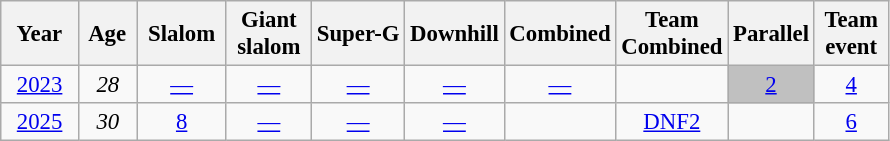<table class=wikitable style="text-align:center ; font-size:95%;">
<tr>
<th>  Year  </th>
<th> Age </th>
<th> Slalom </th>
<th> Giant <br> slalom </th>
<th>Super-G</th>
<th>Downhill</th>
<th>Combined</th>
<th>Team<br>Combined</th>
<th>Parallel</th>
<th>Team<br> event </th>
</tr>
<tr>
<td><a href='#'>2023</a></td>
<td><em>28</em></td>
<td><a href='#'>—</a></td>
<td><a href='#'>—</a></td>
<td><a href='#'>—</a></td>
<td><a href='#'>—</a></td>
<td><a href='#'>—</a></td>
<td></td>
<td style="background:silver;"><a href='#'>2</a></td>
<td><a href='#'>4</a></td>
</tr>
<tr>
<td><a href='#'>2025</a></td>
<td><em>30</em></td>
<td><a href='#'>8</a></td>
<td><a href='#'>—</a></td>
<td><a href='#'>—</a></td>
<td><a href='#'>—</a></td>
<td></td>
<td><a href='#'>DNF2</a></td>
<td></td>
<td><a href='#'>6</a></td>
</tr>
</table>
